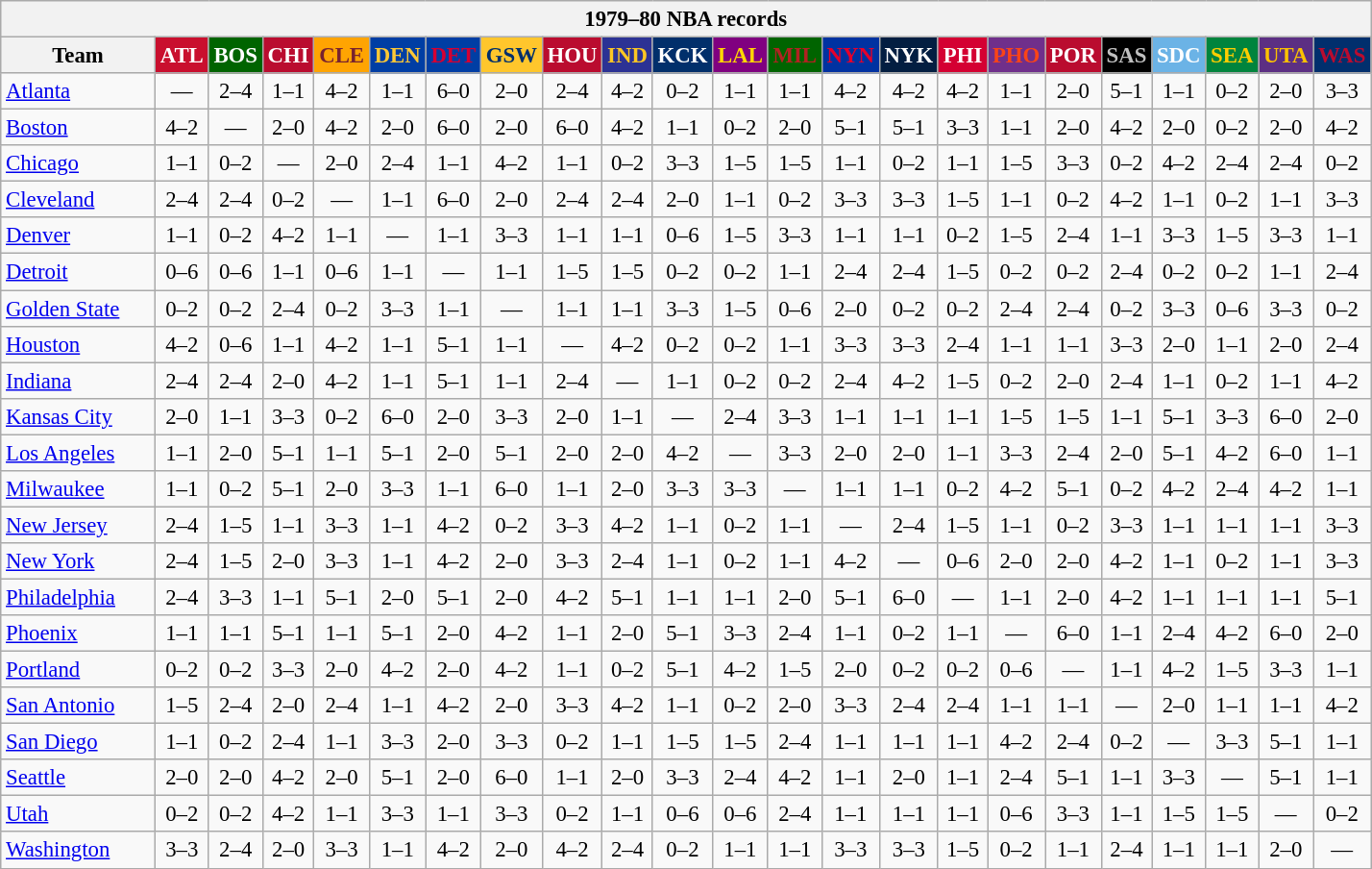<table class="wikitable" style="font-size:95%; text-align:center;">
<tr>
<th colspan=23>1979–80 NBA records</th>
</tr>
<tr>
<th width=100>Team</th>
<th style="background:#C90F2E;color:#FFFFFF;width=35">ATL</th>
<th style="background:#006400;color:#FFFFFF;width=35">BOS</th>
<th style="background:#BA0C2F;color:#FFFFFF;width=35">CHI</th>
<th style="background:#FFA402;color:#77222F;width=35">CLE</th>
<th style="background:#003EA4;color:#FDC835;width=35">DEN</th>
<th style="background:#003EA4;color:#D50032;width=35">DET</th>
<th style="background:#FFC62C;color:#012F6B;width=35">GSW</th>
<th style="background:#BA0C2F;color:#FFFFFF;width=35">HOU</th>
<th style="background:#2C3294;color:#FCC624;width=35">IND</th>
<th style="background:#012F6B;color:#FFFFFF;width=35">KCK</th>
<th style="background:#800080;color:#FFD700;width=35">LAL</th>
<th style="background:#006400;color:#B22222;width=35">MIL</th>
<th style="background:#0032A1;color:#E5002B;width=35">NYN</th>
<th style="background:#031E41;color:#FFFFFF;width=35">NYK</th>
<th style="background:#D40032;color:#FFFFFF;width=35">PHI</th>
<th style="background:#702F8B;color:#FA4417;width=35">PHO</th>
<th style="background:#BA0C2F;color:#FFFFFF;width=35">POR</th>
<th style="background:#000000;color:#C0C0C0;width=35">SAS</th>
<th style="background:#6BB3E6;color:#FFFFFF;width=35">SDC</th>
<th style="background:#00843D;color:#FFCD01;width=35">SEA</th>
<th style="background:#5C2F83;color:#FCC200;width=35">UTA</th>
<th style="background:#012F6D;color:#BA0C2F;width=35">WAS</th>
</tr>
<tr>
<td style="text-align:left;"><a href='#'>Atlanta</a></td>
<td>—</td>
<td>2–4</td>
<td>1–1</td>
<td>4–2</td>
<td>1–1</td>
<td>6–0</td>
<td>2–0</td>
<td>2–4</td>
<td>4–2</td>
<td>0–2</td>
<td>1–1</td>
<td>1–1</td>
<td>4–2</td>
<td>4–2</td>
<td>4–2</td>
<td>1–1</td>
<td>2–0</td>
<td>5–1</td>
<td>1–1</td>
<td>0–2</td>
<td>2–0</td>
<td>3–3</td>
</tr>
<tr>
<td style="text-align:left;"><a href='#'>Boston</a></td>
<td>4–2</td>
<td>—</td>
<td>2–0</td>
<td>4–2</td>
<td>2–0</td>
<td>6–0</td>
<td>2–0</td>
<td>6–0</td>
<td>4–2</td>
<td>1–1</td>
<td>0–2</td>
<td>2–0</td>
<td>5–1</td>
<td>5–1</td>
<td>3–3</td>
<td>1–1</td>
<td>2–0</td>
<td>4–2</td>
<td>2–0</td>
<td>0–2</td>
<td>2–0</td>
<td>4–2</td>
</tr>
<tr>
<td style="text-align:left;"><a href='#'>Chicago</a></td>
<td>1–1</td>
<td>0–2</td>
<td>—</td>
<td>2–0</td>
<td>2–4</td>
<td>1–1</td>
<td>4–2</td>
<td>1–1</td>
<td>0–2</td>
<td>3–3</td>
<td>1–5</td>
<td>1–5</td>
<td>1–1</td>
<td>0–2</td>
<td>1–1</td>
<td>1–5</td>
<td>3–3</td>
<td>0–2</td>
<td>4–2</td>
<td>2–4</td>
<td>2–4</td>
<td>0–2</td>
</tr>
<tr>
<td style="text-align:left;"><a href='#'>Cleveland</a></td>
<td>2–4</td>
<td>2–4</td>
<td>0–2</td>
<td>—</td>
<td>1–1</td>
<td>6–0</td>
<td>2–0</td>
<td>2–4</td>
<td>2–4</td>
<td>2–0</td>
<td>1–1</td>
<td>0–2</td>
<td>3–3</td>
<td>3–3</td>
<td>1–5</td>
<td>1–1</td>
<td>0–2</td>
<td>4–2</td>
<td>1–1</td>
<td>0–2</td>
<td>1–1</td>
<td>3–3</td>
</tr>
<tr>
<td style="text-align:left;"><a href='#'>Denver</a></td>
<td>1–1</td>
<td>0–2</td>
<td>4–2</td>
<td>1–1</td>
<td>—</td>
<td>1–1</td>
<td>3–3</td>
<td>1–1</td>
<td>1–1</td>
<td>0–6</td>
<td>1–5</td>
<td>3–3</td>
<td>1–1</td>
<td>1–1</td>
<td>0–2</td>
<td>1–5</td>
<td>2–4</td>
<td>1–1</td>
<td>3–3</td>
<td>1–5</td>
<td>3–3</td>
<td>1–1</td>
</tr>
<tr>
<td style="text-align:left;"><a href='#'>Detroit</a></td>
<td>0–6</td>
<td>0–6</td>
<td>1–1</td>
<td>0–6</td>
<td>1–1</td>
<td>—</td>
<td>1–1</td>
<td>1–5</td>
<td>1–5</td>
<td>0–2</td>
<td>0–2</td>
<td>1–1</td>
<td>2–4</td>
<td>2–4</td>
<td>1–5</td>
<td>0–2</td>
<td>0–2</td>
<td>2–4</td>
<td>0–2</td>
<td>0–2</td>
<td>1–1</td>
<td>2–4</td>
</tr>
<tr>
<td style="text-align:left;"><a href='#'>Golden State</a></td>
<td>0–2</td>
<td>0–2</td>
<td>2–4</td>
<td>0–2</td>
<td>3–3</td>
<td>1–1</td>
<td>—</td>
<td>1–1</td>
<td>1–1</td>
<td>3–3</td>
<td>1–5</td>
<td>0–6</td>
<td>2–0</td>
<td>0–2</td>
<td>0–2</td>
<td>2–4</td>
<td>2–4</td>
<td>0–2</td>
<td>3–3</td>
<td>0–6</td>
<td>3–3</td>
<td>0–2</td>
</tr>
<tr>
<td style="text-align:left;"><a href='#'>Houston</a></td>
<td>4–2</td>
<td>0–6</td>
<td>1–1</td>
<td>4–2</td>
<td>1–1</td>
<td>5–1</td>
<td>1–1</td>
<td>—</td>
<td>4–2</td>
<td>0–2</td>
<td>0–2</td>
<td>1–1</td>
<td>3–3</td>
<td>3–3</td>
<td>2–4</td>
<td>1–1</td>
<td>1–1</td>
<td>3–3</td>
<td>2–0</td>
<td>1–1</td>
<td>2–0</td>
<td>2–4</td>
</tr>
<tr>
<td style="text-align:left;"><a href='#'>Indiana</a></td>
<td>2–4</td>
<td>2–4</td>
<td>2–0</td>
<td>4–2</td>
<td>1–1</td>
<td>5–1</td>
<td>1–1</td>
<td>2–4</td>
<td>—</td>
<td>1–1</td>
<td>0–2</td>
<td>0–2</td>
<td>2–4</td>
<td>4–2</td>
<td>1–5</td>
<td>0–2</td>
<td>2–0</td>
<td>2–4</td>
<td>1–1</td>
<td>0–2</td>
<td>1–1</td>
<td>4–2</td>
</tr>
<tr>
<td style="text-align:left;"><a href='#'>Kansas City</a></td>
<td>2–0</td>
<td>1–1</td>
<td>3–3</td>
<td>0–2</td>
<td>6–0</td>
<td>2–0</td>
<td>3–3</td>
<td>2–0</td>
<td>1–1</td>
<td>—</td>
<td>2–4</td>
<td>3–3</td>
<td>1–1</td>
<td>1–1</td>
<td>1–1</td>
<td>1–5</td>
<td>1–5</td>
<td>1–1</td>
<td>5–1</td>
<td>3–3</td>
<td>6–0</td>
<td>2–0</td>
</tr>
<tr>
<td style="text-align:left;"><a href='#'>Los Angeles</a></td>
<td>1–1</td>
<td>2–0</td>
<td>5–1</td>
<td>1–1</td>
<td>5–1</td>
<td>2–0</td>
<td>5–1</td>
<td>2–0</td>
<td>2–0</td>
<td>4–2</td>
<td>—</td>
<td>3–3</td>
<td>2–0</td>
<td>2–0</td>
<td>1–1</td>
<td>3–3</td>
<td>2–4</td>
<td>2–0</td>
<td>5–1</td>
<td>4–2</td>
<td>6–0</td>
<td>1–1</td>
</tr>
<tr>
<td style="text-align:left;"><a href='#'>Milwaukee</a></td>
<td>1–1</td>
<td>0–2</td>
<td>5–1</td>
<td>2–0</td>
<td>3–3</td>
<td>1–1</td>
<td>6–0</td>
<td>1–1</td>
<td>2–0</td>
<td>3–3</td>
<td>3–3</td>
<td>—</td>
<td>1–1</td>
<td>1–1</td>
<td>0–2</td>
<td>4–2</td>
<td>5–1</td>
<td>0–2</td>
<td>4–2</td>
<td>2–4</td>
<td>4–2</td>
<td>1–1</td>
</tr>
<tr>
<td style="text-align:left;"><a href='#'>New Jersey</a></td>
<td>2–4</td>
<td>1–5</td>
<td>1–1</td>
<td>3–3</td>
<td>1–1</td>
<td>4–2</td>
<td>0–2</td>
<td>3–3</td>
<td>4–2</td>
<td>1–1</td>
<td>0–2</td>
<td>1–1</td>
<td>—</td>
<td>2–4</td>
<td>1–5</td>
<td>1–1</td>
<td>0–2</td>
<td>3–3</td>
<td>1–1</td>
<td>1–1</td>
<td>1–1</td>
<td>3–3</td>
</tr>
<tr>
<td style="text-align:left;"><a href='#'>New York</a></td>
<td>2–4</td>
<td>1–5</td>
<td>2–0</td>
<td>3–3</td>
<td>1–1</td>
<td>4–2</td>
<td>2–0</td>
<td>3–3</td>
<td>2–4</td>
<td>1–1</td>
<td>0–2</td>
<td>1–1</td>
<td>4–2</td>
<td>—</td>
<td>0–6</td>
<td>2–0</td>
<td>2–0</td>
<td>4–2</td>
<td>1–1</td>
<td>0–2</td>
<td>1–1</td>
<td>3–3</td>
</tr>
<tr>
<td style="text-align:left;"><a href='#'>Philadelphia</a></td>
<td>2–4</td>
<td>3–3</td>
<td>1–1</td>
<td>5–1</td>
<td>2–0</td>
<td>5–1</td>
<td>2–0</td>
<td>4–2</td>
<td>5–1</td>
<td>1–1</td>
<td>1–1</td>
<td>2–0</td>
<td>5–1</td>
<td>6–0</td>
<td>—</td>
<td>1–1</td>
<td>2–0</td>
<td>4–2</td>
<td>1–1</td>
<td>1–1</td>
<td>1–1</td>
<td>5–1</td>
</tr>
<tr>
<td style="text-align:left;"><a href='#'>Phoenix</a></td>
<td>1–1</td>
<td>1–1</td>
<td>5–1</td>
<td>1–1</td>
<td>5–1</td>
<td>2–0</td>
<td>4–2</td>
<td>1–1</td>
<td>2–0</td>
<td>5–1</td>
<td>3–3</td>
<td>2–4</td>
<td>1–1</td>
<td>0–2</td>
<td>1–1</td>
<td>—</td>
<td>6–0</td>
<td>1–1</td>
<td>2–4</td>
<td>4–2</td>
<td>6–0</td>
<td>2–0</td>
</tr>
<tr>
<td style="text-align:left;"><a href='#'>Portland</a></td>
<td>0–2</td>
<td>0–2</td>
<td>3–3</td>
<td>2–0</td>
<td>4–2</td>
<td>2–0</td>
<td>4–2</td>
<td>1–1</td>
<td>0–2</td>
<td>5–1</td>
<td>4–2</td>
<td>1–5</td>
<td>2–0</td>
<td>0–2</td>
<td>0–2</td>
<td>0–6</td>
<td>—</td>
<td>1–1</td>
<td>4–2</td>
<td>1–5</td>
<td>3–3</td>
<td>1–1</td>
</tr>
<tr>
<td style="text-align:left;"><a href='#'>San Antonio</a></td>
<td>1–5</td>
<td>2–4</td>
<td>2–0</td>
<td>2–4</td>
<td>1–1</td>
<td>4–2</td>
<td>2–0</td>
<td>3–3</td>
<td>4–2</td>
<td>1–1</td>
<td>0–2</td>
<td>2–0</td>
<td>3–3</td>
<td>2–4</td>
<td>2–4</td>
<td>1–1</td>
<td>1–1</td>
<td>—</td>
<td>2–0</td>
<td>1–1</td>
<td>1–1</td>
<td>4–2</td>
</tr>
<tr>
<td style="text-align:left;"><a href='#'>San Diego</a></td>
<td>1–1</td>
<td>0–2</td>
<td>2–4</td>
<td>1–1</td>
<td>3–3</td>
<td>2–0</td>
<td>3–3</td>
<td>0–2</td>
<td>1–1</td>
<td>1–5</td>
<td>1–5</td>
<td>2–4</td>
<td>1–1</td>
<td>1–1</td>
<td>1–1</td>
<td>4–2</td>
<td>2–4</td>
<td>0–2</td>
<td>—</td>
<td>3–3</td>
<td>5–1</td>
<td>1–1</td>
</tr>
<tr>
<td style="text-align:left;"><a href='#'>Seattle</a></td>
<td>2–0</td>
<td>2–0</td>
<td>4–2</td>
<td>2–0</td>
<td>5–1</td>
<td>2–0</td>
<td>6–0</td>
<td>1–1</td>
<td>2–0</td>
<td>3–3</td>
<td>2–4</td>
<td>4–2</td>
<td>1–1</td>
<td>2–0</td>
<td>1–1</td>
<td>2–4</td>
<td>5–1</td>
<td>1–1</td>
<td>3–3</td>
<td>—</td>
<td>5–1</td>
<td>1–1</td>
</tr>
<tr>
<td style="text-align:left;"><a href='#'>Utah</a></td>
<td>0–2</td>
<td>0–2</td>
<td>4–2</td>
<td>1–1</td>
<td>3–3</td>
<td>1–1</td>
<td>3–3</td>
<td>0–2</td>
<td>1–1</td>
<td>0–6</td>
<td>0–6</td>
<td>2–4</td>
<td>1–1</td>
<td>1–1</td>
<td>1–1</td>
<td>0–6</td>
<td>3–3</td>
<td>1–1</td>
<td>1–5</td>
<td>1–5</td>
<td>—</td>
<td>0–2</td>
</tr>
<tr>
<td style="text-align:left;"><a href='#'>Washington</a></td>
<td>3–3</td>
<td>2–4</td>
<td>2–0</td>
<td>3–3</td>
<td>1–1</td>
<td>4–2</td>
<td>2–0</td>
<td>4–2</td>
<td>2–4</td>
<td>0–2</td>
<td>1–1</td>
<td>1–1</td>
<td>3–3</td>
<td>3–3</td>
<td>1–5</td>
<td>0–2</td>
<td>1–1</td>
<td>2–4</td>
<td>1–1</td>
<td>1–1</td>
<td>2–0</td>
<td>—</td>
</tr>
</table>
